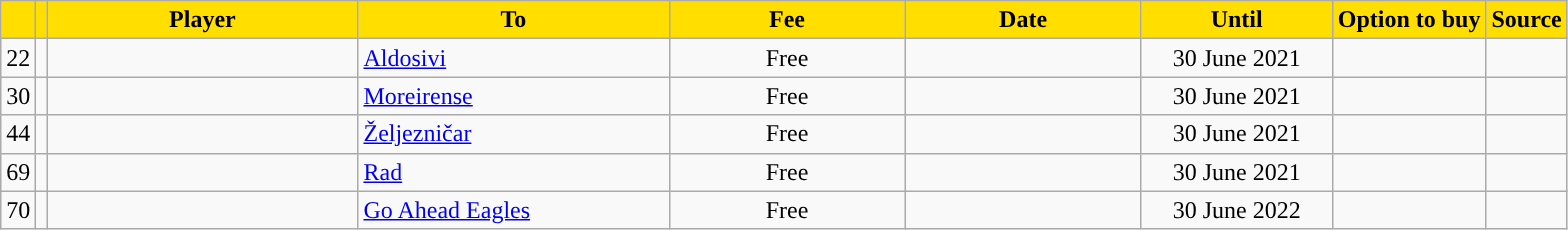<table class="wikitable sortable">
<tr>
<th style="background:#FFDE00"></th>
<th style="background:#FFDE00"></th>
<th width=200 style="background:#FFDE00">Player</th>
<th width=200 style="background:#FFDE00">To</th>
<th width=150 style="background:#FFDE00">Fee</th>
<th width=150 style="background:#FFDE00">Date</th>
<th width=120 style="background:#FFDE00">Until</th>
<th style="background:#FFDE00">Option to buy</th>
<th style="background:#FFDE00">Source</th>
</tr>
<tr>
<td align=center>22</td>
<td align=center></td>
<td></td>
<td> <a href='#'>Aldosivi</a></td>
<td align=center>Free</td>
<td align=center></td>
<td align=center>30 June 2021</td>
<td align=center></td>
<td align=center></td>
</tr>
<tr>
<td align=center>30</td>
<td align=center></td>
<td></td>
<td> <a href='#'>Moreirense</a></td>
<td align=center>Free</td>
<td align=center></td>
<td align=center>30 June 2021</td>
<td align=center></td>
<td align=center></td>
</tr>
<tr>
<td align=center>44</td>
<td align=center></td>
<td></td>
<td> <a href='#'>Željezničar</a></td>
<td align=center>Free</td>
<td align=center></td>
<td align=center>30 June 2021</td>
<td align=center></td>
<td align=center></td>
</tr>
<tr>
<td align=center>69</td>
<td align=center></td>
<td></td>
<td> <a href='#'>Rad</a></td>
<td align=center>Free</td>
<td align=center></td>
<td align=center>30 June 2021</td>
<td align=center></td>
<td align=center></td>
</tr>
<tr>
<td align=center>70</td>
<td align=center></td>
<td></td>
<td> <a href='#'>Go Ahead Eagles</a></td>
<td align=center>Free</td>
<td align=center></td>
<td align=center>30 June 2022</td>
<td align=center></td>
<td align=center></td>
</tr>
</table>
